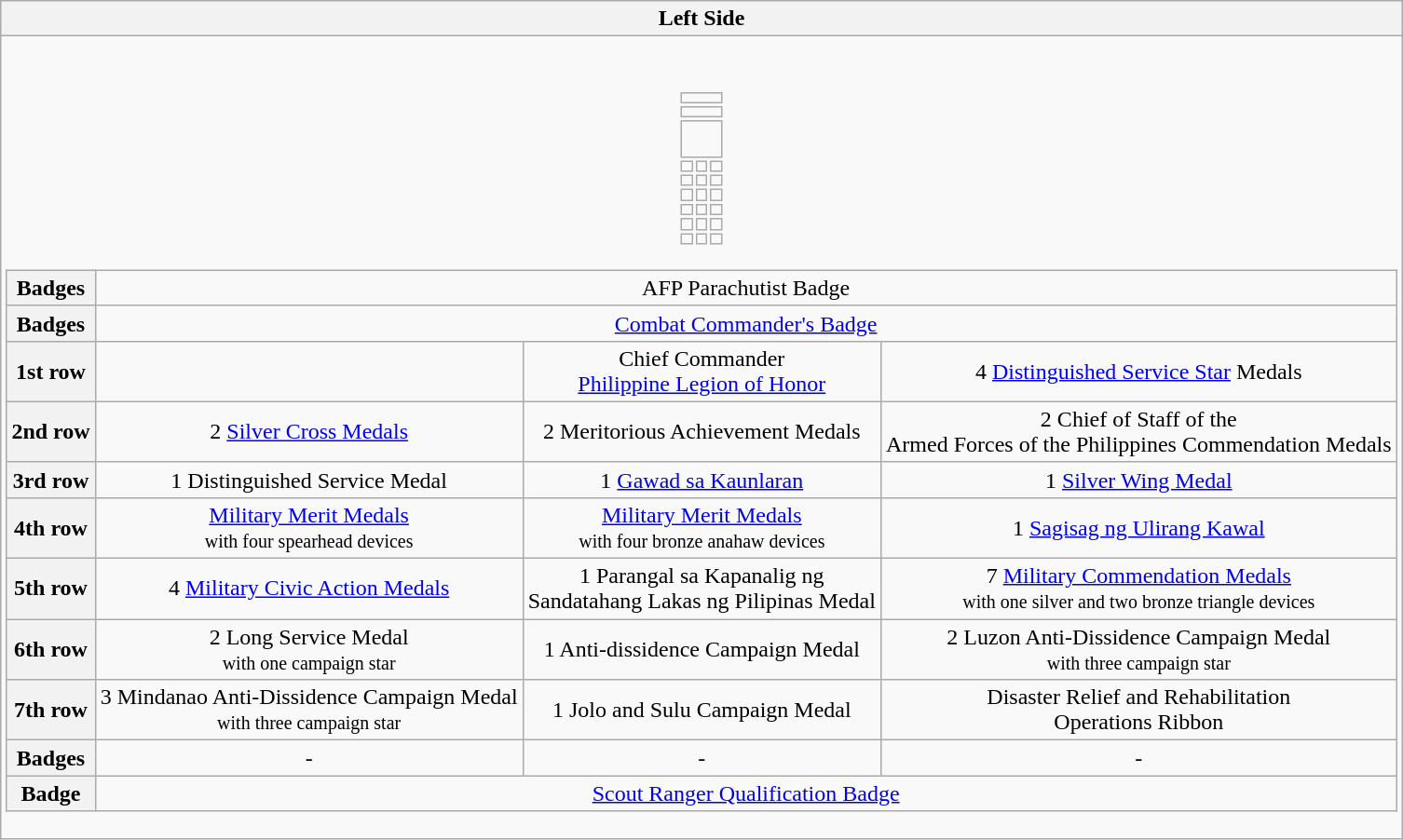<table class="wikitable mw-collapsible" style="margin:1em auto;">
<tr>
<th>Left Side</th>
</tr>
<tr>
<td><br><table style="margin:1em auto; text-align:center;">
<tr>
<td colspan="3"></td>
</tr>
<tr>
<td colspan="3"></td>
</tr>
<tr>
<td colspan="3"> </td>
</tr>
<tr>
<td></td>
<td></td>
<td></td>
</tr>
<tr>
<td></td>
<td></td>
<td></td>
</tr>
<tr>
<td></td>
<td></td>
<td></td>
</tr>
<tr>
<td></td>
<td></td>
<td></td>
</tr>
<tr>
<td></td>
<td></td>
<td></td>
</tr>
<tr>
<td></td>
<td></td>
<td></td>
</tr>
</table>
<table class="wikitable" style="margin:1em auto; text-align:center;">
<tr>
<th>Badges</th>
<td colspan="3">AFP Parachutist Badge</td>
</tr>
<tr>
<th>Badges</th>
<td colspan="3"><a href='#'>Combat Commander's Badge</a></td>
</tr>
<tr>
<th>1st row</th>
<td align="center"></td>
<td align="center">Chief Commander<br><a href='#'>Philippine Legion of Honor</a></td>
<td align="center">4 <a href='#'>Distinguished Service Star</a> Medals</td>
</tr>
<tr>
<th>2nd row</th>
<td align="center">2 <a href='#'>Silver Cross Medals</a></td>
<td align="center">2 Meritorious Achievement Medals</td>
<td align="center">2 Chief of Staff of the<br>Armed Forces of the Philippines Commendation Medals</td>
</tr>
<tr>
<th>3rd row</th>
<td align="center">1 Distinguished Service Medal</td>
<td align="center">1 <a href='#'>Gawad sa Kaunlaran</a></td>
<td align="center">1 <a href='#'>Silver Wing Medal</a></td>
</tr>
<tr>
<th>4th row</th>
<td align="center"><a href='#'>Military Merit Medals</a><br><small>with four spearhead devices</small></td>
<td align="center"><a href='#'>Military Merit Medals</a><br><small>with four bronze anahaw devices</small></td>
<td align="center">1 <a href='#'>Sagisag ng Ulirang Kawal</a></td>
</tr>
<tr>
<th>5th row</th>
<td align="center">4 <a href='#'>Military Civic Action Medals</a></td>
<td align="center">1 Parangal sa Kapanalig ng<br>Sandatahang Lakas ng Pilipinas Medal</td>
<td align="center">7 <a href='#'>Military Commendation Medals</a><br><small>with one silver and two bronze triangle devices</small></td>
</tr>
<tr>
<th>6th row</th>
<td align="center">2 Long Service Medal<br><small>with one campaign star</small></td>
<td align="center">1 Anti-dissidence Campaign Medal</td>
<td align="center">2 Luzon Anti-Dissidence Campaign Medal<br><small>with three campaign star</small></td>
</tr>
<tr>
<th>7th row</th>
<td align="center">3 Mindanao Anti-Dissidence Campaign Medal<br><small>with three campaign star</small></td>
<td align="center">1 Jolo and Sulu Campaign Medal</td>
<td align="center">Disaster Relief and Rehabilitation<br>Operations Ribbon</td>
</tr>
<tr>
<th>Badges</th>
<td align="center">-</td>
<td>-</td>
<td align="center">-</td>
</tr>
<tr>
<th>Badge</th>
<td colspan="3" align="center"><a href='#'>Scout Ranger Qualification Badge</a></td>
</tr>
</table>
</td>
</tr>
</table>
